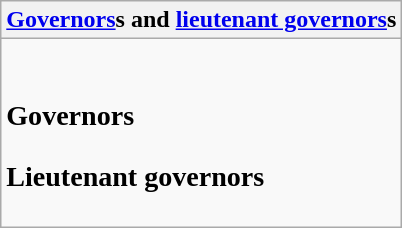<table class="wikitable collapsible collapsed">
<tr>
<th><a href='#'>Governors</a>s and <a href='#'>lieutenant governors</a>s</th>
</tr>
<tr>
<td><br><h3>Governors</h3><h3>Lieutenant governors</h3></td>
</tr>
</table>
